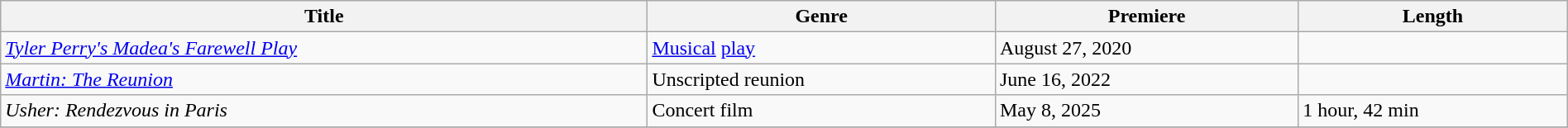<table class="wikitable sortable" style="width:100%;">
<tr>
<th>Title</th>
<th>Genre</th>
<th>Premiere</th>
<th>Length</th>
</tr>
<tr>
<td><em><a href='#'>Tyler Perry's Madea's Farewell Play</a></em></td>
<td><a href='#'>Musical</a> <a href='#'>play</a></td>
<td>August 27, 2020</td>
<td></td>
</tr>
<tr>
<td><em><a href='#'>Martin: The Reunion</a></em></td>
<td>Unscripted reunion</td>
<td>June 16, 2022</td>
<td></td>
</tr>
<tr>
<td><em>Usher: Rendezvous in Paris</em></td>
<td>Concert film</td>
<td>May 8, 2025</td>
<td>1 hour, 42 min</td>
</tr>
<tr>
</tr>
</table>
